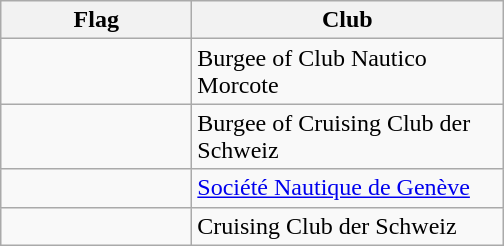<table class="wikitable sortable">
<tr>
<th scope="col" style="width:120px;">Flag</th>
<th scope="col" style="width:200px;">Club</th>
</tr>
<tr>
<td></td>
<td>Burgee of Club Nautico Morcote</td>
</tr>
<tr>
<td></td>
<td>Burgee of Cruising Club der Schweiz</td>
</tr>
<tr>
<td></td>
<td><a href='#'>Société Nautique de Genève</a></td>
</tr>
<tr>
<td></td>
<td>Cruising Club der Schweiz</td>
</tr>
</table>
